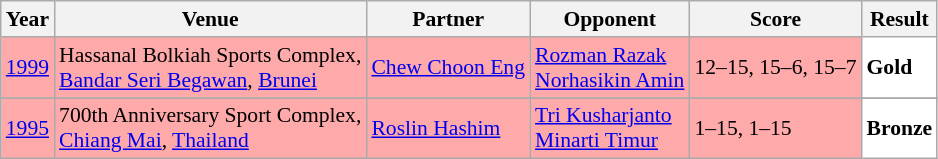<table class="sortable wikitable" style="font-size: 90%;">
<tr>
<th>Year</th>
<th>Venue</th>
<th>Partner</th>
<th>Opponent</th>
<th>Score</th>
<th>Result</th>
</tr>
<tr style="background:#FFAAAA">
<td align="center"><a href='#'>1999</a></td>
<td align="left">Hassanal Bolkiah Sports Complex,<br><a href='#'>Bandar Seri Begawan</a>, <a href='#'>Brunei</a></td>
<td align="left"> <a href='#'>Chew Choon Eng</a></td>
<td align="left"> <a href='#'>Rozman Razak</a> <br>  <a href='#'>Norhasikin Amin</a></td>
<td align="left">12–15, 15–6, 15–7</td>
<td style="text-align:left; background:white"> <strong>Gold</strong></td>
</tr>
<tr>
</tr>
<tr style="background:#FFAAAA">
<td align="center"><a href='#'>1995</a></td>
<td align="left">700th Anniversary Sport Complex,<br><a href='#'>Chiang Mai</a>, <a href='#'>Thailand</a></td>
<td align="left"> <a href='#'>Roslin Hashim</a></td>
<td align="left"> <a href='#'>Tri Kusharjanto</a> <br>  <a href='#'>Minarti Timur</a></td>
<td align="left">1–15, 1–15</td>
<td style="text-align:left; background:white"> <strong>Bronze</strong></td>
</tr>
</table>
